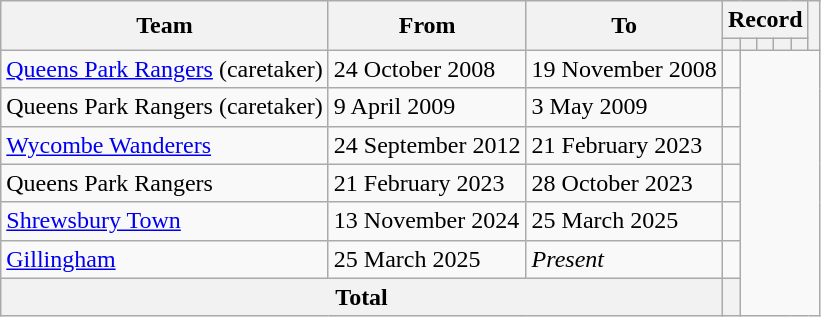<table class=wikitable style=text-align:center>
<tr>
<th rowspan=2>Team</th>
<th rowspan=2>From</th>
<th rowspan=2>To</th>
<th colspan=5>Record</th>
<th rowspan=2></th>
</tr>
<tr>
<th></th>
<th></th>
<th></th>
<th></th>
<th></th>
</tr>
<tr>
<td align=left><a href='#'>Queens Park Rangers</a> (caretaker)</td>
<td align=left>24 October 2008</td>
<td align=left>19 November 2008<br></td>
<td></td>
</tr>
<tr>
<td align=left>Queens Park Rangers (caretaker)</td>
<td align=left>9 April 2009</td>
<td align=left>3 May 2009<br></td>
<td></td>
</tr>
<tr>
<td align=left><a href='#'>Wycombe Wanderers</a></td>
<td align=left>24 September 2012</td>
<td align=left>21 February 2023<br></td>
<td></td>
</tr>
<tr>
<td align=left>Queens Park Rangers</td>
<td align=left>21 February 2023</td>
<td align=left>28 October 2023<br></td>
<td></td>
</tr>
<tr>
<td align=left><a href='#'>Shrewsbury Town</a></td>
<td align=left>13 November 2024</td>
<td align=left>25 March 2025<br></td>
<td></td>
</tr>
<tr>
<td align=left><a href='#'>Gillingham</a></td>
<td align=left>25 March 2025</td>
<td align=left><em>Present</em><br></td>
<td></td>
</tr>
<tr>
<th colspan=3>Total<br></th>
<th></th>
</tr>
</table>
